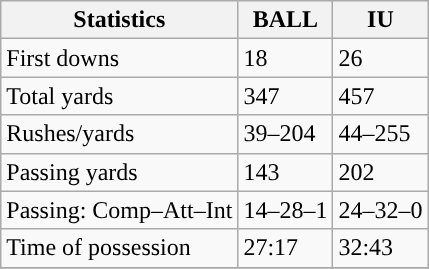<table class="wikitable" style="float: left;">
<tr>
<th>Statistics</th>
<th>BALL</th>
<th>IU</th>
</tr>
<tr>
<td>First downs</td>
<td>18</td>
<td>26</td>
</tr>
<tr>
<td>Total yards</td>
<td>347</td>
<td>457</td>
</tr>
<tr>
<td>Rushes/yards</td>
<td>39–204</td>
<td>44–255</td>
</tr>
<tr>
<td>Passing yards</td>
<td>143</td>
<td>202</td>
</tr>
<tr>
<td>Passing: Comp–Att–Int</td>
<td>14–28–1</td>
<td>24–32–0</td>
</tr>
<tr>
<td>Time of possession</td>
<td>27:17</td>
<td>32:43</td>
</tr>
<tr>
</tr>
</table>
